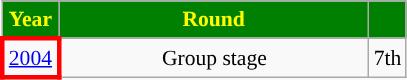<table class="wikitable" style="text-align: center; font-size:90%">
<tr style="color:yellow;">
<th style="background:green;">Year</th>
<th style="background:green; width:200px">Round</th>
<th style="background:green;"></th>
</tr>
<tr>
<td style="border: 3px solid red"><a href='#'>2004</a></td>
<td>Group stage</td>
<td>7th</td>
</tr>
</table>
